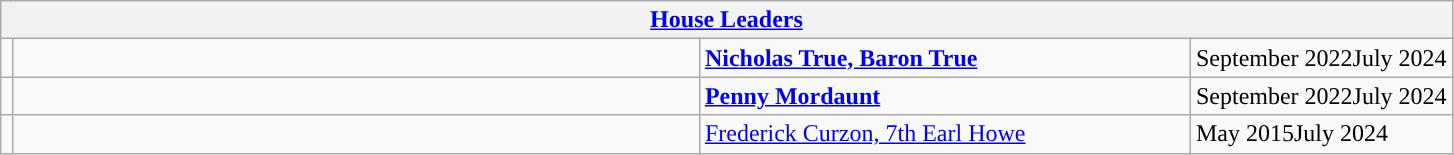<table class="wikitable">
<tr>
<th colspan="4"><a href='#'>House Leaders</a></th>
</tr>
<tr>
<td style="width: 1px; background: "></td>
<td style="width: 450px;"></td>
<td style="width: 320px;"><strong><a href='#'>Nicholas True, Baron True</a></strong></td>
<td>September 2022July 2024</td>
</tr>
<tr>
<td rowspan=1 style="width: 1px; background: "></td>
<td rowspan=1 style="width: 450px;"></td>
<td style="width: 320px;"><strong><a href='#'>Penny Mordaunt</a></strong></td>
<td>September 2022July 2024</td>
</tr>
<tr>
<td style="width: 1px; background: "></td>
<td></td>
<td style="width: 320px;"><a href='#'>Frederick Curzon, 7th Earl Howe</a> </td>
<td>May 2015July 2024</td>
</tr>
</table>
